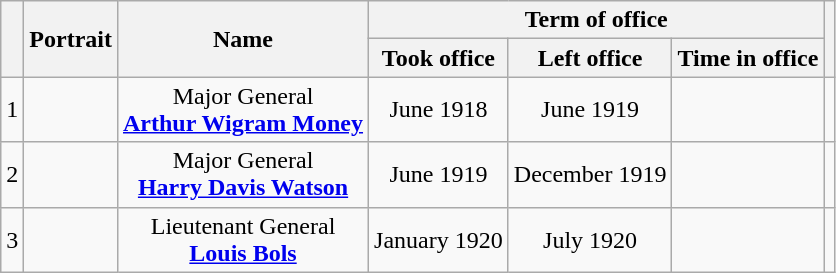<table class="wikitable" style="text-align:center">
<tr>
<th rowspan=2></th>
<th rowspan=2>Portrait</th>
<th rowspan=2>Name<br></th>
<th colspan=3>Term of office</th>
<th rowspan=2></th>
</tr>
<tr>
<th>Took office</th>
<th>Left office</th>
<th>Time in office</th>
</tr>
<tr>
<td>1</td>
<td></td>
<td>Major General<br><strong><a href='#'>Arthur Wigram Money</a></strong><br></td>
<td>June 1918</td>
<td>June 1919</td>
<td></td>
<td></td>
</tr>
<tr>
<td>2</td>
<td></td>
<td>Major General<br><strong><a href='#'>Harry Davis Watson</a></strong><br></td>
<td>June 1919</td>
<td>December 1919</td>
<td></td>
<td></td>
</tr>
<tr>
<td>3</td>
<td></td>
<td>Lieutenant General<br><strong><a href='#'>Louis Bols</a></strong><br></td>
<td>January 1920</td>
<td>July 1920</td>
<td></td>
<td></td>
</tr>
</table>
